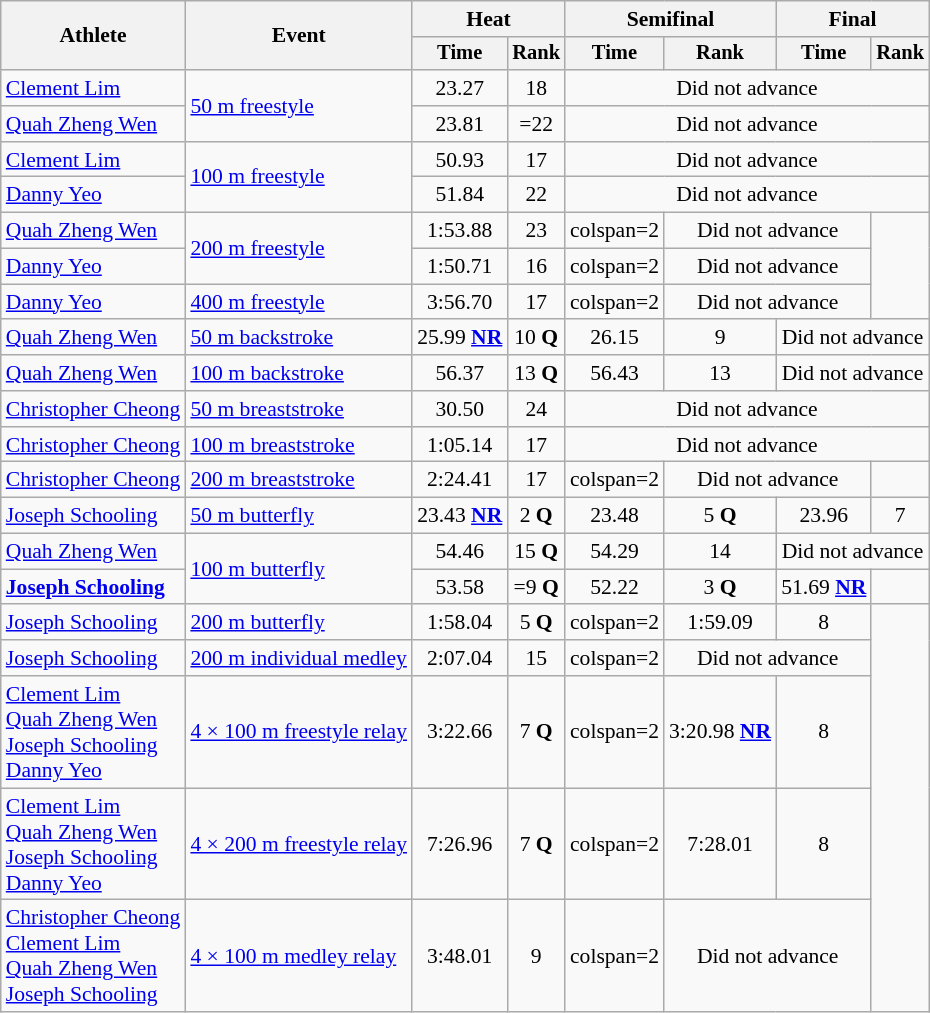<table class=wikitable style=font-size:90%>
<tr>
<th rowspan=2>Athlete</th>
<th rowspan=2>Event</th>
<th colspan=2>Heat</th>
<th colspan=2>Semifinal</th>
<th colspan=2>Final</th>
</tr>
<tr style=font-size:95%>
<th>Time</th>
<th>Rank</th>
<th>Time</th>
<th>Rank</th>
<th>Time</th>
<th>Rank</th>
</tr>
<tr align=center>
<td align=left><a href='#'>Clement Lim</a></td>
<td align=left rowspan=2><a href='#'>50 m freestyle</a></td>
<td>23.27</td>
<td>18</td>
<td colspan=4>Did not advance</td>
</tr>
<tr align=center>
<td align=left><a href='#'>Quah Zheng Wen</a></td>
<td>23.81</td>
<td>=22</td>
<td colspan=4>Did not advance</td>
</tr>
<tr align=center>
<td align=left><a href='#'>Clement Lim</a></td>
<td align=left rowspan=2><a href='#'>100 m freestyle</a></td>
<td>50.93</td>
<td>17</td>
<td colspan=4>Did not advance</td>
</tr>
<tr align=center>
<td align=left><a href='#'>Danny Yeo</a></td>
<td>51.84</td>
<td>22</td>
<td colspan=4>Did not advance</td>
</tr>
<tr align=center>
<td align=left><a href='#'>Quah Zheng Wen</a></td>
<td align=left rowspan=2><a href='#'>200 m freestyle</a></td>
<td>1:53.88</td>
<td>23</td>
<td>colspan=2 </td>
<td colspan=2>Did not advance</td>
</tr>
<tr align=center>
<td align=left><a href='#'>Danny Yeo</a></td>
<td>1:50.71</td>
<td>16</td>
<td>colspan=2 </td>
<td colspan=2>Did not advance</td>
</tr>
<tr align=center>
<td align=left><a href='#'>Danny Yeo</a></td>
<td align=left><a href='#'>400 m freestyle</a></td>
<td>3:56.70</td>
<td>17</td>
<td>colspan=2 </td>
<td colspan=2>Did not advance</td>
</tr>
<tr align=center>
<td align=left><a href='#'>Quah Zheng Wen</a></td>
<td align=left><a href='#'>50 m backstroke</a></td>
<td>25.99 <strong><a href='#'>NR</a></strong></td>
<td>10 <strong>Q</strong></td>
<td>26.15</td>
<td>9</td>
<td colspan=2>Did not advance</td>
</tr>
<tr align=center>
<td align=left><a href='#'>Quah Zheng Wen</a></td>
<td align=left><a href='#'>100 m backstroke</a></td>
<td>56.37</td>
<td>13 <strong>Q</strong></td>
<td>56.43</td>
<td>13</td>
<td colspan=2>Did not advance</td>
</tr>
<tr align=center>
<td align=left><a href='#'>Christopher Cheong</a></td>
<td align=left><a href='#'>50 m breaststroke</a></td>
<td>30.50</td>
<td>24</td>
<td colspan=4>Did not advance</td>
</tr>
<tr align=center>
<td align=left><a href='#'>Christopher Cheong</a></td>
<td align=left><a href='#'>100 m breaststroke</a></td>
<td>1:05.14</td>
<td>17</td>
<td colspan=4>Did not advance</td>
</tr>
<tr align=center>
<td align=left><a href='#'>Christopher Cheong</a></td>
<td align=left><a href='#'>200 m breaststroke</a></td>
<td>2:24.41</td>
<td>17</td>
<td>colspan=2 </td>
<td colspan=2>Did not advance</td>
</tr>
<tr align=center>
<td align=left><a href='#'>Joseph Schooling</a></td>
<td align=left><a href='#'>50 m butterfly</a></td>
<td>23.43 <strong><a href='#'>NR</a></strong></td>
<td>2 <strong>Q</strong></td>
<td>23.48</td>
<td>5 <strong>Q</strong></td>
<td>23.96</td>
<td>7</td>
</tr>
<tr align=center>
<td align=left><a href='#'>Quah Zheng Wen</a></td>
<td align=left rowspan=2><a href='#'>100 m butterfly</a></td>
<td>54.46</td>
<td>15 <strong>Q</strong></td>
<td>54.29</td>
<td>14</td>
<td colspan=2>Did not advance</td>
</tr>
<tr align=center>
<td align=left><strong><a href='#'>Joseph Schooling</a></strong></td>
<td>53.58</td>
<td>=9 <strong>Q</strong></td>
<td>52.22</td>
<td>3 <strong>Q</strong></td>
<td>51.69 <strong><a href='#'>NR</a></strong></td>
<td></td>
</tr>
<tr align=center>
<td align=left><a href='#'>Joseph Schooling</a></td>
<td align=left><a href='#'>200 m butterfly</a></td>
<td>1:58.04</td>
<td>5 <strong>Q</strong></td>
<td>colspan=2 </td>
<td>1:59.09</td>
<td>8</td>
</tr>
<tr align=center>
<td align=left><a href='#'>Joseph Schooling</a></td>
<td align=left><a href='#'>200 m individual medley</a></td>
<td>2:07.04</td>
<td>15</td>
<td>colspan=2 </td>
<td colspan=2>Did not advance</td>
</tr>
<tr align=center>
<td align=left><a href='#'>Clement Lim</a><br><a href='#'>Quah Zheng Wen</a><br><a href='#'>Joseph Schooling</a><br><a href='#'>Danny Yeo</a></td>
<td align=left><a href='#'>4 × 100 m freestyle relay</a></td>
<td>3:22.66</td>
<td>7 <strong>Q</strong></td>
<td>colspan=2 </td>
<td>3:20.98 <strong><a href='#'>NR</a></strong></td>
<td>8</td>
</tr>
<tr align=center>
<td align=left><a href='#'>Clement Lim</a><br><a href='#'>Quah Zheng Wen</a><br><a href='#'>Joseph Schooling</a><br><a href='#'>Danny Yeo</a></td>
<td align=left><a href='#'>4 × 200 m freestyle relay</a></td>
<td>7:26.96</td>
<td>7 <strong>Q</strong></td>
<td>colspan=2 </td>
<td>7:28.01</td>
<td>8</td>
</tr>
<tr align=center>
<td align=left><a href='#'>Christopher Cheong</a><br><a href='#'>Clement Lim</a><br><a href='#'>Quah Zheng Wen</a><br><a href='#'>Joseph Schooling</a></td>
<td align=left><a href='#'>4 × 100 m medley relay</a></td>
<td>3:48.01</td>
<td>9</td>
<td>colspan=2 </td>
<td colspan=2>Did not advance</td>
</tr>
</table>
